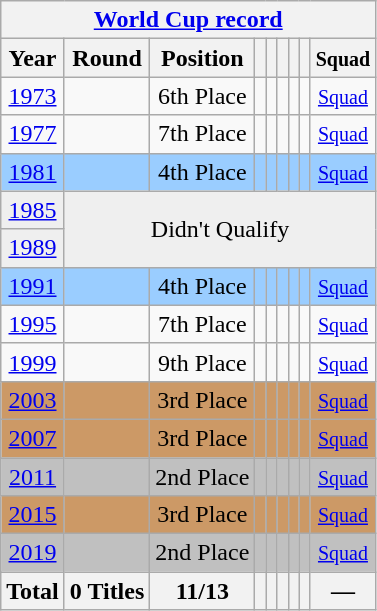<table class="wikitable" style="text-align: center;">
<tr>
<th colspan=9><a href='#'>World Cup record</a></th>
</tr>
<tr>
<th>Year</th>
<th>Round</th>
<th>Position</th>
<th></th>
<th></th>
<th></th>
<th></th>
<th></th>
<th><small>Squad</small></th>
</tr>
<tr>
<td> <a href='#'>1973</a></td>
<td></td>
<td>6th Place</td>
<td></td>
<td></td>
<td></td>
<td></td>
<td></td>
<td><small><a href='#'>Squad</a></small></td>
</tr>
<tr>
<td> <a href='#'>1977</a></td>
<td></td>
<td>7th Place</td>
<td></td>
<td></td>
<td></td>
<td></td>
<td></td>
<td><small><a href='#'>Squad</a></small></td>
</tr>
<tr bgcolor=#9acdff>
<td> <a href='#'>1981</a></td>
<td></td>
<td>4th Place</td>
<td></td>
<td></td>
<td></td>
<td></td>
<td></td>
<td><small><a href='#'>Squad</a></small></td>
</tr>
<tr bgcolor="efefef">
<td> <a href='#'>1985</a></td>
<td colspan=8 rowspan=2>Didn't Qualify</td>
</tr>
<tr bgcolor="efefef">
<td> <a href='#'>1989</a></td>
</tr>
<tr bgcolor=#9acdff>
<td> <a href='#'>1991</a></td>
<td></td>
<td>4th Place</td>
<td></td>
<td></td>
<td></td>
<td></td>
<td></td>
<td><small><a href='#'>Squad</a></small></td>
</tr>
<tr>
<td> <a href='#'>1995</a></td>
<td></td>
<td>7th Place</td>
<td></td>
<td></td>
<td></td>
<td></td>
<td></td>
<td><small><a href='#'>Squad</a></small></td>
</tr>
<tr>
<td> <a href='#'>1999</a></td>
<td></td>
<td>9th Place</td>
<td></td>
<td></td>
<td></td>
<td></td>
<td></td>
<td><small><a href='#'>Squad</a></small></td>
</tr>
<tr bgcolor=cc9966>
<td> <a href='#'>2003</a></td>
<td></td>
<td>3rd Place</td>
<td></td>
<td></td>
<td></td>
<td></td>
<td></td>
<td><small><a href='#'>Squad</a></small></td>
</tr>
<tr bgcolor=cc9966>
<td> <a href='#'>2007</a></td>
<td></td>
<td>3rd Place</td>
<td></td>
<td></td>
<td></td>
<td></td>
<td></td>
<td><small><a href='#'>Squad</a></small></td>
</tr>
<tr bgcolor=silver>
<td> <a href='#'>2011</a></td>
<td></td>
<td>2nd Place</td>
<td></td>
<td></td>
<td></td>
<td></td>
<td></td>
<td><small><a href='#'>Squad</a></small></td>
</tr>
<tr bgcolor=cc9966>
<td> <a href='#'>2015</a></td>
<td></td>
<td>3rd Place</td>
<td></td>
<td></td>
<td></td>
<td></td>
<td></td>
<td><small><a href='#'>Squad</a></small></td>
</tr>
<tr bgcolor=silver>
<td> <a href='#'>2019</a></td>
<td></td>
<td>2nd Place</td>
<td></td>
<td></td>
<td></td>
<td></td>
<td></td>
<td><small><a href='#'>Squad</a></small></td>
</tr>
<tr>
<th>Total</th>
<th>0 Titles</th>
<th>11/13</th>
<th></th>
<th></th>
<th></th>
<th></th>
<th></th>
<th>—</th>
</tr>
</table>
